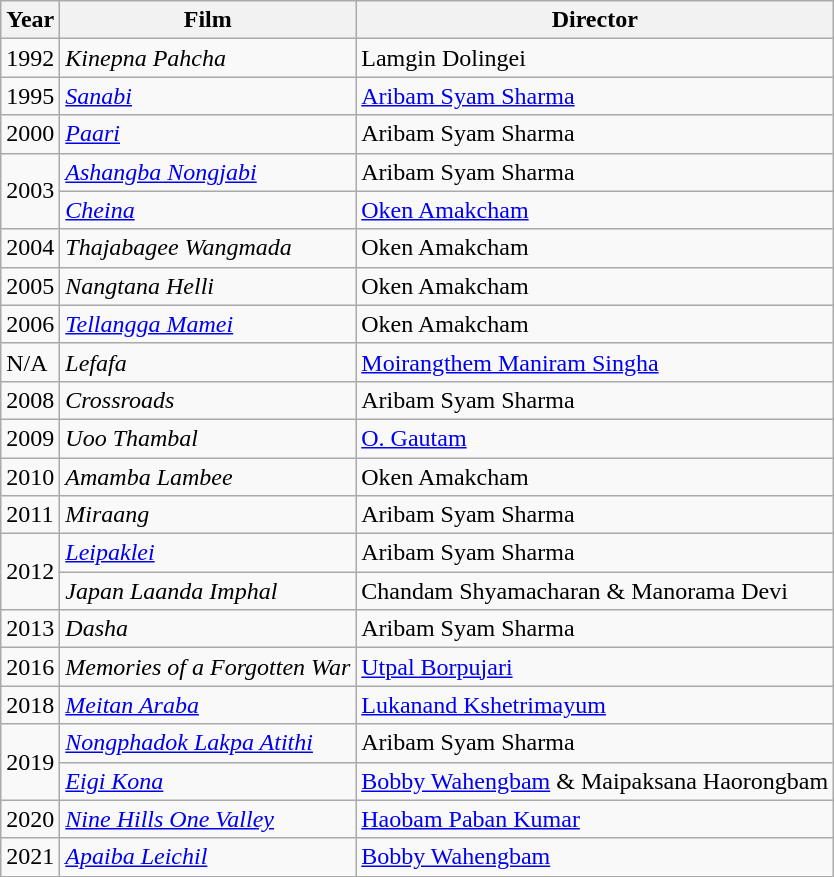<table class="wikitable sortable">
<tr>
<th>Year</th>
<th>Film</th>
<th>Director</th>
</tr>
<tr>
<td>1992</td>
<td><em>Kinepna Pahcha</em></td>
<td>Lamgin Dolingei</td>
</tr>
<tr>
<td>1995</td>
<td><em><a href='#'>Sanabi</a></em></td>
<td><a href='#'>Aribam Syam Sharma</a></td>
</tr>
<tr>
<td>2000</td>
<td><em><a href='#'>Paari</a></em></td>
<td>Aribam Syam Sharma</td>
</tr>
<tr>
<td rowspan="2">2003</td>
<td><em><a href='#'>Ashangba Nongjabi</a></em></td>
<td>Aribam Syam Sharma</td>
</tr>
<tr>
<td><em><a href='#'>Cheina</a></em></td>
<td><a href='#'>Oken Amakcham</a></td>
</tr>
<tr>
<td>2004</td>
<td><em>Thajabagee Wangmada</em></td>
<td>Oken Amakcham</td>
</tr>
<tr>
<td>2005</td>
<td><em>Nangtana Helli</em></td>
<td>Oken Amakcham</td>
</tr>
<tr>
<td>2006</td>
<td><em><a href='#'>Tellangga Mamei</a></em></td>
<td>Oken Amakcham</td>
</tr>
<tr>
<td>N/A</td>
<td><em>Lefafa</em></td>
<td><a href='#'>Moirangthem Maniram Singha</a></td>
</tr>
<tr>
<td>2008</td>
<td><em>Crossroads</em></td>
<td>Aribam Syam Sharma</td>
</tr>
<tr>
<td>2009</td>
<td><em>Uoo Thambal</em></td>
<td><a href='#'>O. Gautam</a></td>
</tr>
<tr>
<td>2010</td>
<td><em>Amamba Lambee</em></td>
<td>Oken Amakcham</td>
</tr>
<tr>
<td>2011</td>
<td><em>Miraang</em></td>
<td>Aribam Syam Sharma</td>
</tr>
<tr>
<td rowspan="2">2012</td>
<td><em><a href='#'>Leipaklei</a></em></td>
<td>Aribam Syam Sharma</td>
</tr>
<tr>
<td><em>Japan Laanda Imphal</em></td>
<td>Chandam Shyamacharan & Manorama Devi</td>
</tr>
<tr>
<td>2013</td>
<td><em>Dasha</em></td>
<td>Aribam Syam Sharma</td>
</tr>
<tr>
<td>2016</td>
<td><em>Memories of a Forgotten War</em></td>
<td><a href='#'>Utpal Borpujari</a></td>
</tr>
<tr>
<td>2018</td>
<td><em><a href='#'>Meitan Araba</a></em></td>
<td><a href='#'>Lukanand Kshetrimayum</a></td>
</tr>
<tr>
<td rowspan="2">2019</td>
<td><em><a href='#'>Nongphadok Lakpa Atithi</a></em></td>
<td>Aribam Syam Sharma</td>
</tr>
<tr>
<td><em><a href='#'>Eigi Kona</a></em></td>
<td><a href='#'>Bobby Wahengbam</a> & Maipaksana Haorongbam</td>
</tr>
<tr>
<td>2020</td>
<td><em><a href='#'>Nine Hills One Valley</a></em></td>
<td><a href='#'>Haobam Paban Kumar</a></td>
</tr>
<tr>
<td>2021</td>
<td><em><a href='#'>Apaiba Leichil</a></em></td>
<td><a href='#'>Bobby Wahengbam</a></td>
</tr>
</table>
